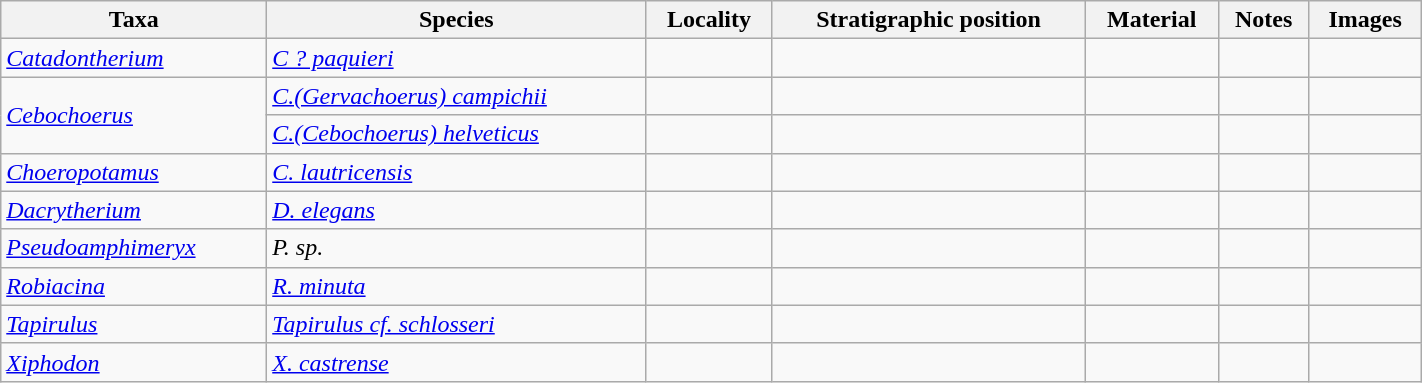<table class="wikitable sortable" align="center" width="75%">
<tr>
<th>Taxa</th>
<th>Species</th>
<th>Locality</th>
<th>Stratigraphic position</th>
<th>Material</th>
<th>Notes</th>
<th>Images</th>
</tr>
<tr>
<td><em><a href='#'>Catadontherium</a></em></td>
<td><em><a href='#'>C ? paquieri</a></em></td>
<td></td>
<td></td>
<td></td>
<td></td>
<td></td>
</tr>
<tr>
<td rowspan = "2"><em><a href='#'>Cebochoerus</a></em></td>
<td><em><a href='#'>C.(Gervachoerus) campichii</a></em></td>
<td></td>
<td></td>
<td></td>
<td></td>
<td></td>
</tr>
<tr>
<td><em><a href='#'>C.(Cebochoerus) helveticus</a></em></td>
<td></td>
<td></td>
<td></td>
<td></td>
<td></td>
</tr>
<tr>
<td><em><a href='#'>Choeropotamus</a></em></td>
<td><em><a href='#'>C. lautricensis</a></em></td>
<td></td>
<td></td>
<td></td>
<td></td>
<td></td>
</tr>
<tr>
<td><em><a href='#'>Dacrytherium</a></em></td>
<td><em><a href='#'>D. elegans</a></em></td>
<td></td>
<td></td>
<td></td>
<td></td>
<td></td>
</tr>
<tr>
<td><em><a href='#'>Pseudoamphimeryx</a></em></td>
<td><em>P. sp.</em></td>
<td></td>
<td></td>
<td></td>
<td></td>
<td></td>
</tr>
<tr>
<td><em><a href='#'>Robiacina</a></em></td>
<td><em><a href='#'>R. minuta</a></em></td>
<td></td>
<td></td>
<td></td>
<td></td>
<td></td>
</tr>
<tr>
<td><em><a href='#'>Tapirulus</a></em></td>
<td><em><a href='#'>Tapirulus cf. schlosseri</a></em></td>
<td></td>
<td></td>
<td></td>
<td></td>
<td></td>
</tr>
<tr>
<td><em><a href='#'>Xiphodon</a></em></td>
<td><em><a href='#'>X. castrense</a></em></td>
<td></td>
<td></td>
<td></td>
<td></td>
<td></td>
</tr>
</table>
